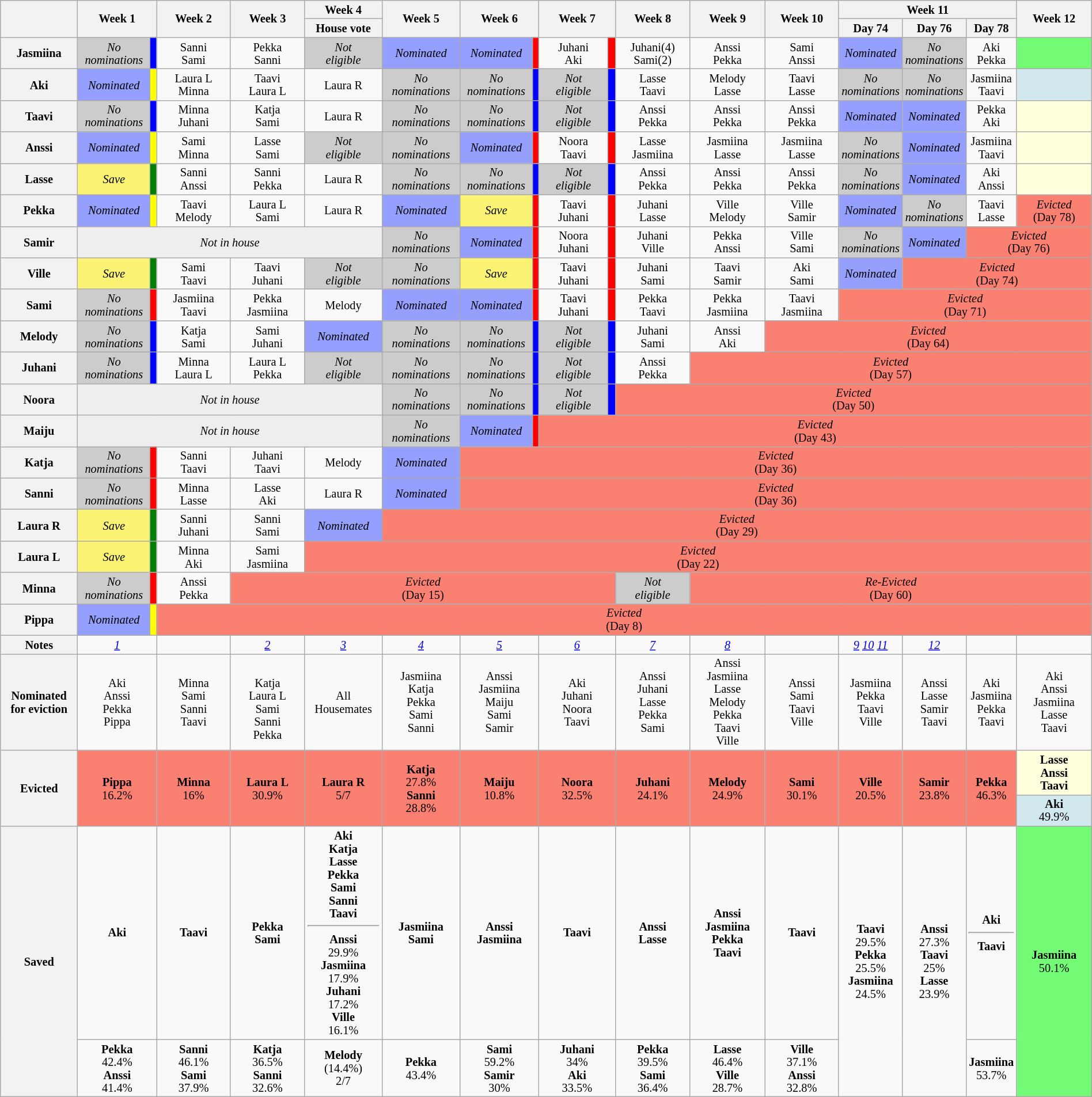<table class="wikitable" style="font-size:85%; text-align:center; line-height:15px; width:100%;">
<tr>
<th rowspan=2 style="width: 7.5%;"></th>
<th rowspan=2 style="width: 7.5%;" colspan=2>Week 1</th>
<th rowspan=2 style="width: 7.5%;">Week 2</th>
<th rowspan=2 style="width: 7.5%;">Week 3</th>
<th style="width: 7.5%;">Week 4</th>
<th rowspan=2 style="width: 7.5%;">Week 5</th>
<th rowspan=2 style="width: 7.5%;" colspan=2>Week 6</th>
<th rowspan=2 style="width: 7.5%;" colspan=2>Week 7</th>
<th rowspan=2 style="width: 7.5%;">Week 8</th>
<th rowspan=2 style="width: 7.5%;">Week 9</th>
<th rowspan=2 style="width: 7.5%;">Week 10</th>
<th rowspan=1 colspan=3 style="width: 7.5%;">Week 11</th>
<th rowspan=2 style="width: 7.5%;">Week 12</th>
</tr>
<tr>
<th>House vote</th>
<th>Day 74</th>
<th>Day 76</th>
<th>Day 78</th>
</tr>
<tr>
<th>Jasmiina</th>
<td style="background:#CCC"><em>No<br>nominations</em></td>
<td style="width: 0.1; background-color: blue;"></td>
<td>Sanni<br>Sami</td>
<td>Pekka<br>Sanni</td>
<td style="background:#CCC"><em>Not<br>eligible</em></td>
<td style="background:#959FFD"><em>Nominated</em></td>
<td style="background:#959FFD"><em>Nominated</em></td>
<td style="width: 0.1; background-color: red;"></td>
<td>Juhani<br>Aki</td>
<td style="width: 0.1; background-color: red;"></td>
<td>Juhani(4)<br>Sami(2)</td>
<td>Anssi<br>Pekka</td>
<td>Sami<br>Anssi</td>
<td style="background:#959FFD"><em>Nominated</em></td>
<td style="background:#CCC"><em>No<br>nominations</em></td>
<td>Aki<br>Pekka</td>
<td style="background:#73FB76"></td>
</tr>
<tr>
<th>Aki</th>
<td style="background:#959FFD"><em>Nominated</em></td>
<td style="width: 0.1; background-color: yellow;"></td>
<td>Laura L<br>Minna</td>
<td>Taavi<br>Laura L</td>
<td>Laura R</td>
<td style="background:#CCC"><em>No<br>nominations</em></td>
<td style="background:#CCC"><em>No<br>nominations</em></td>
<td style="width: 0.1; background-color: blue;"></td>
<td style="background:#CCC"><em>Not<br>  eligible  </em></td>
<td style="width: 0.1; background-color: blue;"></td>
<td>Lasse<br>Taavi</td>
<td>Melody<br>Lasse</td>
<td>Taavi<br>Lasse</td>
<td style="background:#CCC"><em>No<br>nominations</em></td>
<td style="background:#CCC"><em>No<br>nominations</em></td>
<td>Jasmiina<br>Taavi</td>
<td style="background:#D1E8EF"></td>
</tr>
<tr>
<th>Taavi</th>
<td style="background:#CCC"><em>No<br>nominations</em></td>
<td style="width: 0.1; background-color: blue;"></td>
<td>Minna<br>Juhani</td>
<td>Katja<br>Sami</td>
<td>Laura R</td>
<td style="background:#CCC"><em>No<br>nominations</em></td>
<td style="background:#CCC"><em>No<br>nominations</em></td>
<td style="width: 0.1; background-color: blue;"></td>
<td style="background:#CCC"><em>Not<br>eligible</em></td>
<td style="width: 0.1; background-color: blue;"></td>
<td>Anssi<br>Pekka</td>
<td>Anssi<br>Pekka</td>
<td>Anssi<br>Pekka</td>
<td style="background:#959FFD"><em>Nominated</em></td>
<td style="background:#959FFD"><em>Nominated</em></td>
<td>Pekka<br>Aki</td>
<td style="background:#FFFFDD"></td>
</tr>
<tr>
<th>Anssi</th>
<td style="background:#959FFD"><em>Nominated</em></td>
<td style="width: 0.1; background-color: yellow;"></td>
<td>Sami<br>Minna</td>
<td>Lasse<br>Sami</td>
<td style="background:#CCC"><em>Not<br>eligible</em></td>
<td style="background:#CCC"><em>No<br>nominations</em></td>
<td style="background:#959FFD"><em>Nominated</em></td>
<td style="width: 0.1; background-color: red;"></td>
<td>Noora<br>Taavi</td>
<td style="width: 0.1; background-color: red;"></td>
<td>Lasse<br>Jasmiina</td>
<td>Jasmiina<br>Lasse</td>
<td>Jasmiina<br>Lasse</td>
<td style="background:#CCC"><em>No<br>nominations</em></td>
<td style="background:#959FFD"><em>Nominated</em></td>
<td>Jasmiina<br>Taavi</td>
<td style="background:#FFFFDD"></td>
</tr>
<tr>
<th>Lasse</th>
<td style="background:#FBF373"><em>Save</em></td>
<td style="width: 0.1; background-color: green;"></td>
<td>Sanni<br>Anssi</td>
<td>Sanni<br>Pekka</td>
<td>Laura R</td>
<td style="background:#CCC"><em>No<br>nominations</em></td>
<td style="background:#CCC"><em>No<br>nominations</em></td>
<td style="width: 0.1; background-color: blue;"></td>
<td style="background:#CCC"><em>Not<br>eligible</em></td>
<td style="width: 0.1; background-color: blue;"></td>
<td>Anssi<br>Pekka</td>
<td>Anssi<br>Pekka</td>
<td>Anssi<br>Pekka</td>
<td style="background:#CCC"><em>No<br>nominations</em></td>
<td style="background:#959FFD"><em>Nominated</em></td>
<td>Aki<br>Anssi</td>
<td style="background:#FFFFDD"></td>
</tr>
<tr>
<th>Pekka</th>
<td style="background:#959FFD"><em>Nominated</em></td>
<td style="width: 0.1; background-color: yellow;"></td>
<td>Taavi<br>Melody</td>
<td>Laura L<br>Sami</td>
<td>Laura R</td>
<td style="background:#959FFD"><em>Nominated</em></td>
<td style="background:#FBF373"><em>Save</em></td>
<td style="width: 0.1; background-color: red;"></td>
<td>Taavi<br>Juhani</td>
<td style="width: 0.1; background-color: red;"></td>
<td>Juhani<br>Lasse</td>
<td>Ville<br>Melody</td>
<td>Ville<br>Samir</td>
<td style="background:#959FFD"><em>Nominated</em></td>
<td style="background:#CCC"><em>No<br>nominations</em></td>
<td>Taavi<br>Lasse</td>
<td style="background:salmon"><em>Evicted</em><br>(Day 78)</td>
</tr>
<tr>
<th>Samir</th>
<td colspan=5 style="background:#EEE"><em>Not in house</em></td>
<td style="background:#CCC"><em>No<br>nominations</em></td>
<td style="background:#959FFD"><em>Nominated</em></td>
<td style="width: 0.1; background-color: red;"></td>
<td>Noora<br>Juhani</td>
<td style="width: 0.1; background-color: red;"></td>
<td>Juhani<br>Ville</td>
<td>Pekka<br>Anssi</td>
<td>Ville<br>Sami</td>
<td style="background:#CCC"><em>No<br>nominations</em></td>
<td style="background:#959FFD"><em>Nominated</em></td>
<td colspan=2 style="background:salmon"><em>Evicted</em><br>(Day 76)</td>
</tr>
<tr>
<th>Ville</th>
<td style="background:#FBF373"><em>Save</em></td>
<td style="width: 0.1; background-color: green;"></td>
<td>Sami<br>Taavi</td>
<td>Taavi<br>Juhani</td>
<td style="background:#CCC"><em>Not<br>eligible</em></td>
<td style="background:#CCC"><em>No<br>nominations</em></td>
<td style="background:#FBF373"><em>Save</em></td>
<td style="width: 0.1; background-color: red;"></td>
<td>Taavi<br>Juhani</td>
<td style="width: 0.1; background-color: red;"></td>
<td>Juhani<br>Sami</td>
<td>Taavi<br>Samir</td>
<td>Aki<br>Sami</td>
<td style="background:#959FFD"><em>Nominated</em></td>
<td colspan=3 style="background:salmon"><em>Evicted</em><br>(Day 74)</td>
</tr>
<tr>
<th>Sami</th>
<td style="background:#CCC"><em>No<br>nominations</em></td>
<td style="width: 0.1; background-color: red;"></td>
<td>Jasmiina<br>Taavi</td>
<td>Pekka<br>Jasmiina</td>
<td>Melody</td>
<td style="background:#959FFD"><em>Nominated</em></td>
<td style="background:#959FFD"><em>Nominated</em></td>
<td style="width: 0.1; background-color: red;"></td>
<td>Taavi<br>Juhani</td>
<td style="width: 0.1; background-color: red;"></td>
<td>Pekka<br>Taavi</td>
<td>Pekka<br>Jasmiina</td>
<td>Taavi<br>Jasmiina</td>
<td colspan=4 style="background:salmon"><em>Evicted</em><br>(Day 71)</td>
</tr>
<tr>
<th>Melody</th>
<td style="background:#CCC"><em>No<br>nominations</em></td>
<td style="width: 0.1; background-color: blue;"></td>
<td>Katja<br>Sami</td>
<td>Sami<br>Juhani</td>
<td style="background:#959FFD"><em>Nominated</em></td>
<td style="background:#CCC"><em>No<br>nominations</em></td>
<td style="background:#CCC"><em>No<br>nominations</em></td>
<td style="width: 0.1; background-color: blue;"></td>
<td style="background:#CCC"><em>Not<br>eligible</em></td>
<td style="width: 0.1; background-color: blue;"></td>
<td>Juhani<br>Sami</td>
<td>Anssi<br>Aki</td>
<td colspan=5 style="background:salmon"><em>Evicted</em><br>(Day 64)</td>
</tr>
<tr>
<th>Juhani</th>
<td style="background:#CCC"><em>No<br>nominations</em></td>
<td style="width: 0.1; background-color: blue;"></td>
<td>Minna<br>Laura L</td>
<td>Laura L<br>Pekka</td>
<td style="background:#CCC"><em>Not<br>eligible</em></td>
<td style="background:#CCC"><em>No<br>nominations</em></td>
<td style="background:#CCC"><em>No<br>nominations</em></td>
<td style="width: 0.1; background-color: blue;"></td>
<td style="background:#CCC"><em>Not<br>eligible</em></td>
<td style="width: 0.1; background-color: blue;"></td>
<td>Anssi<br>Pekka</td>
<td colspan=6 style="background:salmon"><em>Evicted</em><br>(Day 57)</td>
</tr>
<tr>
<th>Noora</th>
<td colspan=5 style="background:#EEE"><em>Not in house</em></td>
<td style="background:#CCC"><em>No<br>nominations</em></td>
<td style="background:#CCC"><em>No<br>nominations</em></td>
<td style="width: 0.1; background-color: blue;"></td>
<td style="background:#CCC"><em>Not<br>eligible</em></td>
<td style="width: 0.1; background-color: blue;"></td>
<td colspan=7 style="background:salmon"><em>Evicted</em><br>(Day 50)</td>
</tr>
<tr>
<th>Maiju</th>
<td colspan=5 style="background:#EEE"><em>Not in house</em></td>
<td style="background:#CCC"><em>No<br>nominations</em></td>
<td style="background:#959FFD"><em>Nominated</em></td>
<td style="width: 0.1; background-color: red;"></td>
<td colspan=9 style="background:salmon"><em>Evicted</em><br>(Day 43)</td>
</tr>
<tr>
<th>Katja</th>
<td style="background:#CCC"><em>No<br>nominations</em></td>
<td style="width: 0.1; background-color: red;"></td>
<td>Sanni<br>Taavi</td>
<td>Juhani<br>Taavi</td>
<td>Melody</td>
<td style="background:#959FFD"><em>Nominated</em></td>
<td colspan=11 style="background:salmon"><em>Evicted</em><br>(Day 36)</td>
</tr>
<tr>
<th>Sanni</th>
<td style="background:#CCC"><em>No<br>nominations</em></td>
<td style="width: 0.1; background-color: red;"></td>
<td>Minna<br>Lasse</td>
<td>Lasse<br>Aki</td>
<td>Laura R</td>
<td style="background:#959FFD"><em>Nominated</em></td>
<td colspan=11 style="background:salmon"><em>Evicted</em><br>(Day 36)</td>
</tr>
<tr>
<th>Laura R</th>
<td style="background:#FBF373"><em>Save</em></td>
<td style="width: 0.1; background-color: green;"></td>
<td>Sanni<br>Juhani</td>
<td>Sanni<br>Sami</td>
<td style="background:#959FFD"><em>Nominated</em></td>
<td colspan=12 style="background:salmon"><em>Evicted</em><br>(Day 29)</td>
</tr>
<tr>
<th>Laura L</th>
<td style="background:#FBF373"><em>Save</em></td>
<td style="width: 0.1; background-color: green;"></td>
<td>Minna<br>Aki</td>
<td>Sami<br>Jasmiina</td>
<td colspan=13 style="background:salmon"><em>Evicted</em><br>(Day 22)</td>
</tr>
<tr>
<th>Minna</th>
<td style="background:#CCC"><em>No<br>nominations</em></td>
<td style="width: 0.1; background-color: red;"></td>
<td>Anssi<br>Pekka</td>
<td colspan=7 style="background:salmon"><em>Evicted</em><br>(Day 15)</td>
<td style="background:#CCC"><em>Not<br>eligible</em></td>
<td colspan=6 style="background:salmon"><em>Re-Evicted</em><br>(Day 60)</td>
</tr>
<tr>
<th>Pippa</th>
<td style="background:#959FFD"><em>Nominated</em></td>
<td style="width: 0.1; background-color: yellow;"></td>
<td colspan=15 style="background:salmon"><em>Evicted</em><br>(Day 8)</td>
</tr>
<tr>
<th>Notes</th>
<td colspan=2><em><a href='#'>1</a></em></td>
<td></td>
<td><em><a href='#'>2</a></em></td>
<td><em><a href='#'>3</a></em></td>
<td><em><a href='#'>4</a></em></td>
<td colspan=2><em><a href='#'>5</a></em></td>
<td colspan=2><em><a href='#'>6</a></em></td>
<td><em><a href='#'>7</a></em></td>
<td><em><a href='#'>8</a></em></td>
<td></td>
<td><em><a href='#'>9</a></em> <em><a href='#'>10</a></em> <em><a href='#'>11</a></em></td>
<td><em><a href='#'>12</a></em></td>
<td></td>
<td></td>
</tr>
<tr>
<th>Nominated<br>for eviction</th>
<td colspan=2>Aki<br>Anssi<br>Pekka<br>Pippa</td>
<td>Minna<br>Sami<br>Sanni<br>Taavi</td>
<td><br>Katja<br>Laura L<br>Sami<br>Sanni<br>Pekka</td>
<td>All Housemates</td>
<td>Jasmiina<br>Katja<br>Pekka<br>Sami<br>Sanni</td>
<td colspan=2>Anssi<br>Jasmiina<br>Maiju<br>Sami<br>Samir</td>
<td colspan=2>Aki<br>Juhani<br>Noora<br>Taavi</td>
<td>Anssi<br>Juhani<br>Lasse<br>Pekka<br>Sami</td>
<td>Anssi<br>Jasmiina<br>Lasse<br>Melody<br>Pekka<br>Taavi<br>Ville</td>
<td>Anssi<br>Sami<br>Taavi<br>Ville</td>
<td>Jasmiina<br>Pekka<br>Taavi<br>Ville</td>
<td>Anssi<br>Lasse<br>Samir<br>Taavi</td>
<td>Aki<br>Jasmiina<br>Pekka<br>Taavi</td>
<td>Aki<br>Anssi<br>Jasmiina<br>Lasse<br>Taavi</td>
</tr>
<tr>
<th rowspan=2>Evicted</th>
<td rowspan=2 colspan=2 style="background:salmon"><strong>Pippa</strong><br>16.2%<br></td>
<td rowspan=2 style="background:salmon"><strong>Minna</strong><br>16%<br></td>
<td rowspan=2 style="background:salmon"><strong>Laura L</strong><br>30.9%<br></td>
<td rowspan=2 style="background:salmon"><strong>Laura R</strong><br>5/7<br></td>
<td rowspan=2 style="background:salmon"><strong>Katja</strong><br>27.8%<br><strong>Sanni</strong><br>28.8%<br></td>
<td rowspan=2 colspan=2 style="background:salmon"><strong>Maiju</strong><br>10.8%<br></td>
<td rowspan=2 colspan=2 style="background:salmon"><strong>Noora</strong><br>32.5%<br></td>
<td rowspan=2 style="background:salmon"><strong>Juhani</strong><br>24.1%<br></td>
<td rowspan=2 style="background:salmon"><strong>Melody</strong><br>24.9%<br></td>
<td rowspan=2 style="background:salmon"><strong>Sami</strong><br>30.1%<br></td>
<td rowspan=2 style="background:salmon"><strong>Ville</strong><br>20.5%<br></td>
<td rowspan=2 style="background:salmon"><strong>Samir</strong><br>23.8%<br></td>
<td rowspan=2 style="background:salmon"><strong>Pekka</strong><br>46.3%<br></td>
<td style="background:#FFFFDD"><strong>Lasse<br>Anssi<br>Taavi</strong><br></td>
</tr>
<tr>
<td style="background:#D1E8EF"><strong>Aki</strong><br>49.9%<br></td>
</tr>
<tr>
<th rowspan=2>Saved</th>
<td colspan=2><strong>Aki</strong><br></td>
<td><strong>Taavi</strong><br></td>
<td><strong>Pekka<br>Sami</strong><br></td>
<td><strong>Aki<br>Katja<br>Lasse<br>Pekka<br>Sami<br>Sanni<br>Taavi</strong><br><hr><strong>Anssi</strong><br>29.9%<br><strong>Jasmiina</strong><br>17.9%<br><strong>Juhani</strong><br>17.2%<br><strong>Ville</strong><br>16.1%<br></td>
<td><strong>Jasmiina<br>Sami</strong><br></td>
<td colspan=2><strong>Anssi<br>Jasmiina</strong><br></td>
<td colspan=2><strong>Taavi</strong><br></td>
<td><strong>Anssi</strong><br><strong>Lasse</strong><br></td>
<td><strong>Anssi</strong><br><strong>Jasmiina</strong><br><strong>Pekka</strong><br><strong>Taavi</strong><br></td>
<td><strong>Taavi</strong><br></td>
<td rowspan=2><strong>Taavi</strong><br>29.5%<br><strong>Pekka</strong><br>25.5%<br><strong>Jasmiina</strong><br>24.5%<br></td>
<td rowspan=2><strong>Anssi</strong><br>27.3%<br><strong>Taavi</strong><br>25%<br><strong>Lasse</strong><br>23.9%<br></td>
<td><strong>Aki</strong><br><hr><strong>Taavi</strong><br></td>
<td rowspan=2 style="background:#73FB76"><strong>Jasmiina</strong><br>50.1%<br></td>
</tr>
<tr>
<td colspan=2><strong>Pekka</strong><br>42.4%<br><strong>Anssi</strong><br>41.4%<br></td>
<td><strong>Sanni</strong><br>46.1%<br><strong>Sami</strong><br>37.9%<br></td>
<td><strong>Katja</strong><br>36.5%<br><strong>Sanni</strong><br>32.6%<br></td>
<td><strong>Melody</strong><br>(14.4%)<br>2/7<br></td>
<td><strong>Pekka</strong><br>43.4%<br></td>
<td colspan=2><strong>Sami</strong><br>59.2%<br><strong>Samir</strong><br>30%<br></td>
<td colspan=2><strong>Juhani</strong><br>34%<br><strong>Aki</strong><br>33.5%<br></td>
<td><strong>Pekka</strong><br>39.5%<br><strong>Sami</strong><br>36.4%<br></td>
<td><strong>Lasse</strong><br>46.4%<br><strong>Ville</strong><br>28.7%<br></td>
<td><strong>Ville</strong><br>37.1%<br><strong>Anssi</strong><br>32.8%<br></td>
<td><strong>Jasmiina</strong><br>53.7%<br></td>
</tr>
</table>
